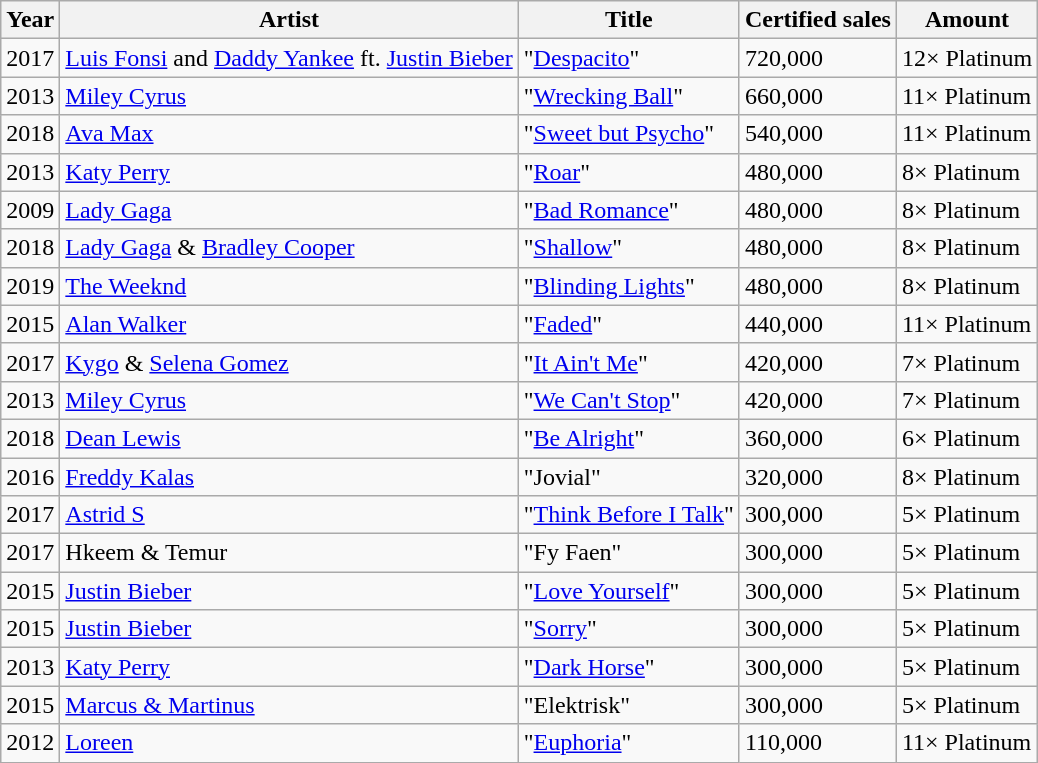<table class="wikitable">
<tr>
<th>Year</th>
<th>Artist</th>
<th>Title</th>
<th>Certified sales</th>
<th>Amount</th>
</tr>
<tr>
<td>2017</td>
<td><a href='#'>Luis Fonsi</a> and <a href='#'>Daddy Yankee</a> ft. <a href='#'>Justin Bieber</a></td>
<td>"<a href='#'>Despacito</a>"</td>
<td>720,000</td>
<td>12× Platinum</td>
</tr>
<tr>
<td>2013</td>
<td><a href='#'>Miley Cyrus</a></td>
<td>"<a href='#'>Wrecking Ball</a>"</td>
<td>660,000</td>
<td>11× Platinum</td>
</tr>
<tr>
<td>2018</td>
<td><a href='#'>Ava Max</a></td>
<td>"<a href='#'>Sweet but Psycho</a>"</td>
<td>540,000</td>
<td>11× Platinum</td>
</tr>
<tr>
<td>2013</td>
<td><a href='#'>Katy Perry</a></td>
<td>"<a href='#'>Roar</a>"</td>
<td>480,000</td>
<td>8× Platinum</td>
</tr>
<tr>
<td>2009</td>
<td><a href='#'>Lady Gaga</a></td>
<td>"<a href='#'>Bad Romance</a>"</td>
<td>480,000</td>
<td>8× Platinum</td>
</tr>
<tr>
<td>2018</td>
<td><a href='#'>Lady Gaga</a> & <a href='#'>Bradley Cooper</a></td>
<td>"<a href='#'>Shallow</a>"</td>
<td>480,000</td>
<td>8× Platinum</td>
</tr>
<tr>
<td>2019</td>
<td><a href='#'>The Weeknd</a></td>
<td>"<a href='#'>Blinding Lights</a>"</td>
<td>480,000</td>
<td>8× Platinum</td>
</tr>
<tr>
<td>2015</td>
<td><a href='#'>Alan Walker</a></td>
<td>"<a href='#'>Faded</a>"</td>
<td>440,000</td>
<td>11× Platinum</td>
</tr>
<tr>
<td>2017</td>
<td><a href='#'>Kygo</a> & <a href='#'>Selena Gomez</a></td>
<td>"<a href='#'>It Ain't Me</a>"</td>
<td>420,000</td>
<td>7× Platinum</td>
</tr>
<tr>
<td>2013</td>
<td><a href='#'>Miley Cyrus</a></td>
<td>"<a href='#'>We Can't Stop</a>"</td>
<td>420,000</td>
<td>7× Platinum</td>
</tr>
<tr>
<td>2018</td>
<td><a href='#'>Dean Lewis</a></td>
<td>"<a href='#'>Be Alright</a>"</td>
<td>360,000</td>
<td>6× Platinum</td>
</tr>
<tr>
<td>2016</td>
<td><a href='#'>Freddy Kalas</a></td>
<td>"Jovial"</td>
<td>320,000</td>
<td>8× Platinum</td>
</tr>
<tr>
<td>2017</td>
<td><a href='#'>Astrid S</a></td>
<td>"<a href='#'>Think Before I Talk</a>"</td>
<td>300,000</td>
<td>5× Platinum</td>
</tr>
<tr>
<td>2017</td>
<td>Hkeem & Temur</td>
<td>"Fy Faen"</td>
<td>300,000</td>
<td>5× Platinum</td>
</tr>
<tr>
<td>2015</td>
<td><a href='#'>Justin Bieber</a></td>
<td>"<a href='#'>Love Yourself</a>"</td>
<td>300,000</td>
<td>5× Platinum</td>
</tr>
<tr>
<td>2015</td>
<td><a href='#'>Justin Bieber</a></td>
<td>"<a href='#'>Sorry</a>"</td>
<td>300,000</td>
<td>5× Platinum</td>
</tr>
<tr>
<td>2013</td>
<td><a href='#'>Katy Perry</a></td>
<td>"<a href='#'>Dark Horse</a>"</td>
<td>300,000</td>
<td>5× Platinum</td>
</tr>
<tr>
<td>2015</td>
<td><a href='#'>Marcus & Martinus</a></td>
<td>"Elektrisk"</td>
<td>300,000</td>
<td>5× Platinum</td>
</tr>
<tr>
<td>2012</td>
<td><a href='#'>Loreen</a></td>
<td>"<a href='#'>Euphoria</a>"</td>
<td>110,000</td>
<td>11× Platinum</td>
</tr>
</table>
